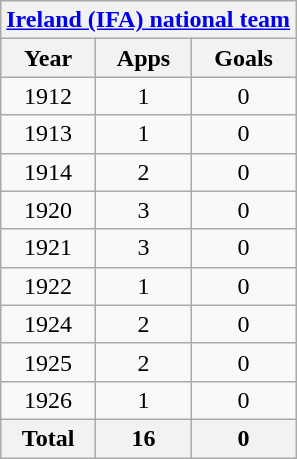<table class="wikitable" style="text-align:center">
<tr>
<th colspan=3><a href='#'>Ireland (IFA) national team</a></th>
</tr>
<tr>
<th>Year</th>
<th>Apps</th>
<th>Goals</th>
</tr>
<tr>
<td>1912</td>
<td>1</td>
<td>0</td>
</tr>
<tr>
<td>1913</td>
<td>1</td>
<td>0</td>
</tr>
<tr>
<td>1914</td>
<td>2</td>
<td>0</td>
</tr>
<tr>
<td>1920</td>
<td>3</td>
<td>0</td>
</tr>
<tr>
<td>1921</td>
<td>3</td>
<td>0</td>
</tr>
<tr>
<td>1922</td>
<td>1</td>
<td>0</td>
</tr>
<tr>
<td>1924</td>
<td>2</td>
<td>0</td>
</tr>
<tr>
<td>1925</td>
<td>2</td>
<td>0</td>
</tr>
<tr>
<td>1926</td>
<td>1</td>
<td>0</td>
</tr>
<tr>
<th>Total</th>
<th>16</th>
<th>0</th>
</tr>
</table>
